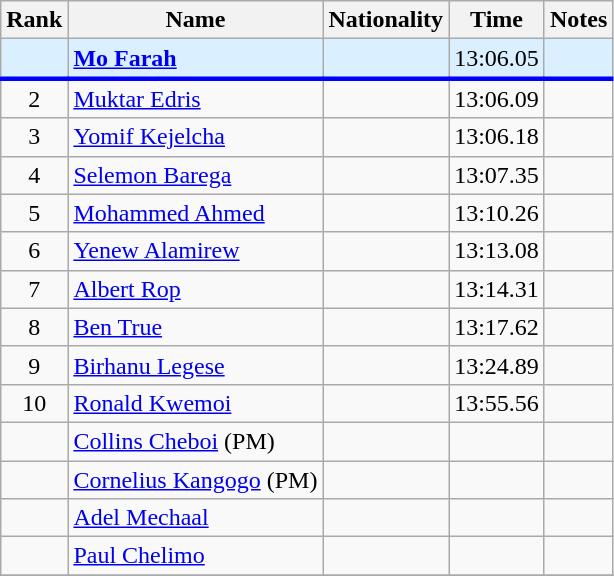<table class="wikitable sortable" style="text-align:center">
<tr>
<th>Rank</th>
<th>Name</th>
<th>Nationality</th>
<th>Time</th>
<th>Notes</th>
</tr>
<tr bgcolor=#daefff>
<td></td>
<td align=left><strong><a href='#'>Mo Farah</a></strong></td>
<td align=left><strong></strong></td>
<td>13:06.05</td>
<td></td>
</tr>
<tr style="border-top:3px solid blue;">
<td>2</td>
<td align=left><a href='#'>Muktar Edris</a></td>
<td align=left></td>
<td>13:06.09</td>
<td></td>
</tr>
<tr>
<td>3</td>
<td align=left><a href='#'>Yomif Kejelcha</a></td>
<td align=left></td>
<td>13:06.18</td>
<td></td>
</tr>
<tr>
<td>4</td>
<td align=left><a href='#'>Selemon Barega</a></td>
<td align=left></td>
<td>13:07.35</td>
<td></td>
</tr>
<tr>
<td>5</td>
<td align=left><a href='#'>Mohammed Ahmed</a></td>
<td align=left></td>
<td>13:10.26</td>
<td></td>
</tr>
<tr>
<td>6</td>
<td align=left><a href='#'>Yenew Alamirew</a></td>
<td align=left></td>
<td>13:13.08</td>
<td></td>
</tr>
<tr>
<td>7</td>
<td align=left><a href='#'>Albert Rop</a></td>
<td align=left></td>
<td>13:14.31</td>
<td></td>
</tr>
<tr>
<td>8</td>
<td align=left><a href='#'>Ben True</a></td>
<td align=left></td>
<td>13:17.62</td>
<td></td>
</tr>
<tr>
<td>9</td>
<td align=left><a href='#'>Birhanu Legese</a></td>
<td align=left></td>
<td>13:24.89</td>
<td></td>
</tr>
<tr>
<td>10</td>
<td align=left><a href='#'>Ronald Kwemoi</a></td>
<td align=left></td>
<td>13:55.56</td>
<td></td>
</tr>
<tr>
<td></td>
<td align=left><a href='#'>Collins Cheboi</a> (PM)</td>
<td align=left></td>
<td></td>
<td></td>
</tr>
<tr>
<td></td>
<td align=left><a href='#'>Cornelius Kangogo</a> (PM)</td>
<td align=left></td>
<td></td>
<td></td>
</tr>
<tr>
<td></td>
<td align=left><a href='#'>Adel Mechaal</a></td>
<td align=left></td>
<td></td>
<td></td>
</tr>
<tr>
<td></td>
<td align=left><a href='#'>Paul Chelimo</a></td>
<td align=left></td>
<td></td>
<td></td>
</tr>
<tr>
</tr>
</table>
